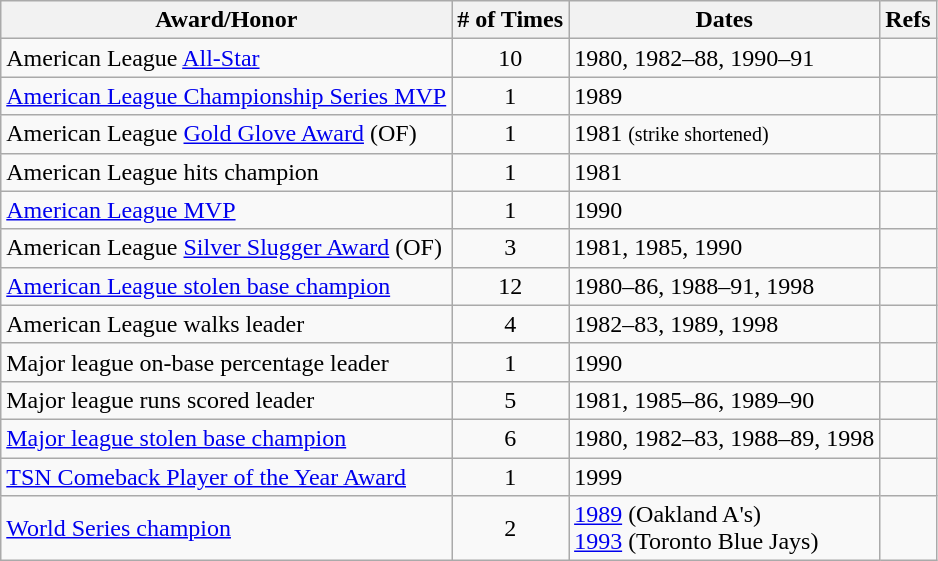<table class="wikitable">
<tr>
<th>Award/Honor</th>
<th># of Times</th>
<th>Dates</th>
<th>Refs</th>
</tr>
<tr>
<td>American League <a href='#'>All-Star</a></td>
<td style="text-align:center;">10</td>
<td>1980, 1982–88, 1990–91</td>
<td></td>
</tr>
<tr>
<td><a href='#'>American League Championship Series MVP</a></td>
<td style="text-align:center;">1</td>
<td>1989</td>
<td></td>
</tr>
<tr>
<td>American League <a href='#'>Gold Glove Award</a> (OF)</td>
<td style="text-align:center;">1</td>
<td>1981 <small>(strike shortened)</small></td>
<td></td>
</tr>
<tr>
<td>American League hits champion</td>
<td style="text-align:center;">1</td>
<td>1981</td>
<td></td>
</tr>
<tr>
<td><a href='#'>American League MVP</a></td>
<td style="text-align:center;">1</td>
<td>1990</td>
<td></td>
</tr>
<tr>
<td>American League <a href='#'>Silver Slugger Award</a> (OF)</td>
<td style="text-align:center;">3</td>
<td>1981, 1985, 1990</td>
<td></td>
</tr>
<tr>
<td><a href='#'>American League stolen base champion</a></td>
<td style="text-align:center;">12</td>
<td>1980–86, 1988–91, 1998</td>
<td></td>
</tr>
<tr>
<td>American League walks leader</td>
<td style="text-align:center;">4</td>
<td>1982–83, 1989, 1998</td>
<td></td>
</tr>
<tr>
<td>Major league on-base percentage leader</td>
<td style="text-align:center;">1</td>
<td>1990</td>
<td></td>
</tr>
<tr>
<td>Major league runs scored leader</td>
<td style="text-align:center;">5</td>
<td>1981, 1985–86, 1989–90</td>
<td></td>
</tr>
<tr>
<td><a href='#'>Major league stolen base champion</a></td>
<td style="text-align:center;">6</td>
<td>1980, 1982–83, 1988–89, 1998</td>
<td></td>
</tr>
<tr>
<td><a href='#'>TSN Comeback Player of the Year Award</a></td>
<td style="text-align:center;">1</td>
<td>1999</td>
<td></td>
</tr>
<tr>
<td><a href='#'>World Series champion</a></td>
<td style="text-align:center;">2</td>
<td><a href='#'>1989</a> (Oakland A's)<br><a href='#'>1993</a> (Toronto Blue Jays)</td>
<td></td>
</tr>
</table>
